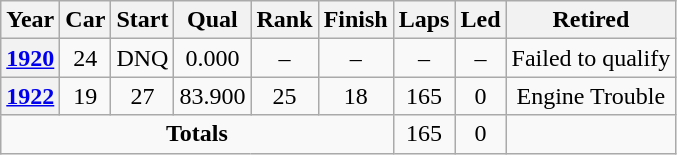<table class="wikitable" style="text-align:center">
<tr>
<th>Year</th>
<th>Car</th>
<th>Start</th>
<th>Qual</th>
<th>Rank</th>
<th>Finish</th>
<th>Laps</th>
<th>Led</th>
<th>Retired</th>
</tr>
<tr>
<th><a href='#'>1920</a></th>
<td>24</td>
<td>DNQ</td>
<td>0.000</td>
<td>–</td>
<td>–</td>
<td>–</td>
<td>–</td>
<td>Failed to qualify</td>
</tr>
<tr>
<th><a href='#'>1922</a></th>
<td>19</td>
<td>27</td>
<td>83.900</td>
<td>25</td>
<td>18</td>
<td>165</td>
<td>0</td>
<td>Engine Trouble</td>
</tr>
<tr>
<td colspan=6><strong>Totals</strong></td>
<td>165</td>
<td>0</td>
<td></td>
</tr>
</table>
